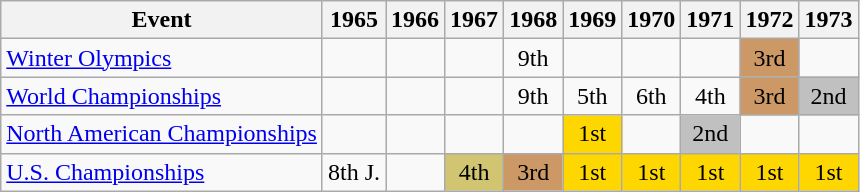<table class="wikitable">
<tr>
<th>Event</th>
<th>1965</th>
<th>1966</th>
<th>1967</th>
<th>1968</th>
<th>1969</th>
<th>1970</th>
<th>1971</th>
<th>1972</th>
<th>1973</th>
</tr>
<tr>
<td><a href='#'>Winter Olympics</a></td>
<td></td>
<td></td>
<td></td>
<td align="center">9th</td>
<td></td>
<td></td>
<td></td>
<td align="center" bgcolor="cc9966">3rd</td>
<td></td>
</tr>
<tr>
<td><a href='#'>World Championships</a></td>
<td></td>
<td></td>
<td></td>
<td align="center">9th</td>
<td align="center">5th</td>
<td align="center">6th</td>
<td align="center">4th</td>
<td align="center" bgcolor="cc9966">3rd</td>
<td align="center" bgcolor="silver">2nd</td>
</tr>
<tr>
<td><a href='#'>North American Championships</a></td>
<td></td>
<td></td>
<td></td>
<td></td>
<td align="center" bgcolor="gold">1st</td>
<td></td>
<td align="center" bgcolor="silver">2nd</td>
<td></td>
<td></td>
</tr>
<tr>
<td><a href='#'>U.S. Championships</a></td>
<td align="center">8th J.</td>
<td></td>
<td align="center" bgcolor="d1c571">4th</td>
<td align="center" bgcolor="cc9966">3rd</td>
<td align="center" bgcolor="gold">1st</td>
<td align="center" bgcolor="gold">1st</td>
<td align="center" bgcolor="gold">1st</td>
<td align="center" bgcolor="gold">1st</td>
<td align="center" bgcolor="gold">1st</td>
</tr>
</table>
